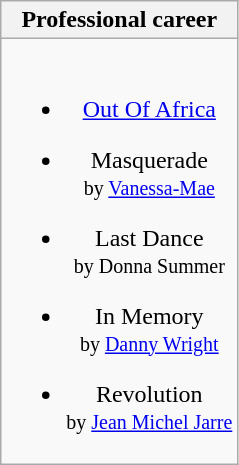<table class="wikitable" style="text-align:center">
<tr>
<th>Professional career</th>
</tr>
<tr>
<td><br><ul><li><a href='#'>Out Of Africa</a></li></ul><ul><li>Masquerade <br><small> by <a href='#'>Vanessa-Mae</a> </small></li></ul><ul><li>Last Dance <br><small> by Donna Summer </small></li></ul><ul><li>In Memory <br><small> by <a href='#'>Danny Wright</a>  </small></li></ul><ul><li>Revolution <br><small> by <a href='#'>Jean Michel Jarre</a> </small></li></ul></td>
</tr>
</table>
